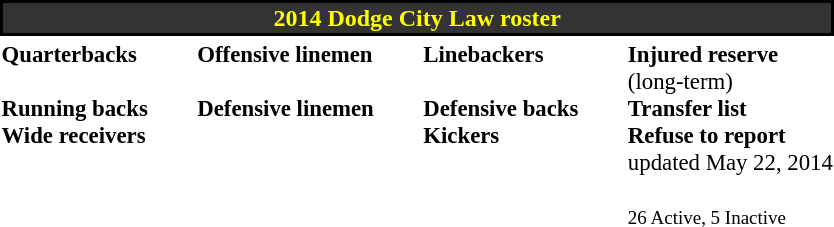<table class="toccolours" style="text-align: left;">
<tr>
<th colspan=7 style="background:#333; border: 2px solid #000000; color:#FFFF00; text-align:center;"><strong>2014 Dodge City Law roster</strong></th>
</tr>
<tr>
<td style="font-size: 95%;" valign="top"><strong>Quarterbacks</strong><br>
<br><strong>Running backs</strong>
<br><strong>Wide receivers</strong>



</td>
<td style="width: 25px;"></td>
<td style="font-size: 95%;" valign="top"><strong>Offensive linemen</strong><br>


<br><strong>Defensive linemen</strong>





</td>
<td style="width: 25px;"></td>
<td style="font-size: 95%;" valign="top"><strong>Linebackers</strong><br>
<br><strong>Defensive backs</strong>





<br><strong>Kickers</strong>
</td>
<td style="width: 25px;"></td>
<td style="font-size: 95%;" valign="top"><strong>Injured reserve</strong><br> (long-term)<br><strong>Transfer list</strong>

<br><strong>Refuse to report</strong>

<br> updated May 22, 2014<br>
<br>
<small>26 Active, 5 Inactive</small></td>
</tr>
<tr>
</tr>
</table>
